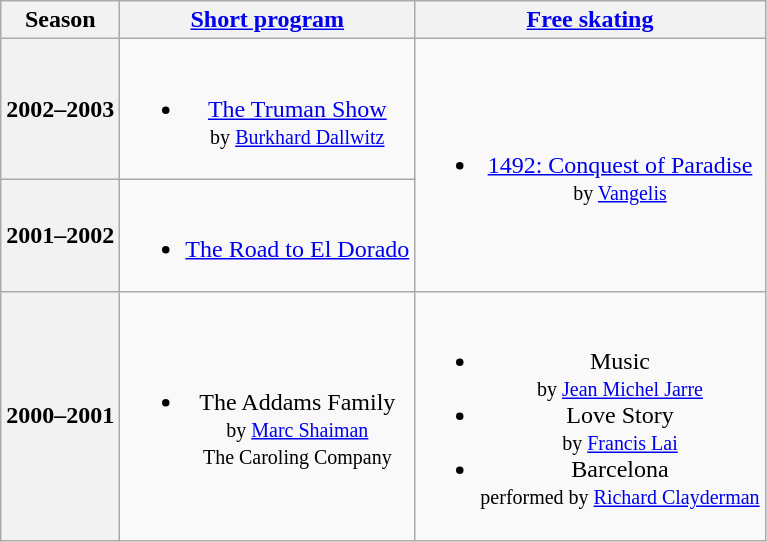<table class=wikitable style=text-align:center>
<tr>
<th>Season</th>
<th><a href='#'>Short program</a></th>
<th><a href='#'>Free skating</a></th>
</tr>
<tr>
<th>2002–2003 <br> </th>
<td><br><ul><li><a href='#'>The Truman Show</a> <br><small> by <a href='#'>Burkhard Dallwitz</a> </small></li></ul></td>
<td rowspan=2><br><ul><li><a href='#'>1492: Conquest of Paradise</a> <br><small> by <a href='#'>Vangelis</a> </small></li></ul></td>
</tr>
<tr>
<th>2001–2002 <br> </th>
<td><br><ul><li><a href='#'>The Road to El Dorado</a></li></ul></td>
</tr>
<tr>
<th>2000–2001 <br> </th>
<td><br><ul><li>The Addams Family <br><small> by <a href='#'>Marc Shaiman</a> <br> The Caroling Company </small></li></ul></td>
<td><br><ul><li>Music <br><small> by <a href='#'>Jean Michel Jarre</a> </small></li><li>Love Story <br><small> by <a href='#'>Francis Lai</a> </small></li><li>Barcelona <br><small> performed by <a href='#'>Richard Clayderman</a> </small></li></ul></td>
</tr>
</table>
